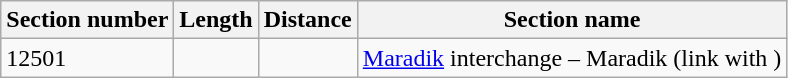<table class="wikitable">
<tr>
<th>Section number</th>
<th>Length</th>
<th>Distance</th>
<th>Section name</th>
</tr>
<tr>
<td>12501</td>
<td></td>
<td></td>
<td><a href='#'>Maradik</a> interchange – Maradik (link with )</td>
</tr>
</table>
